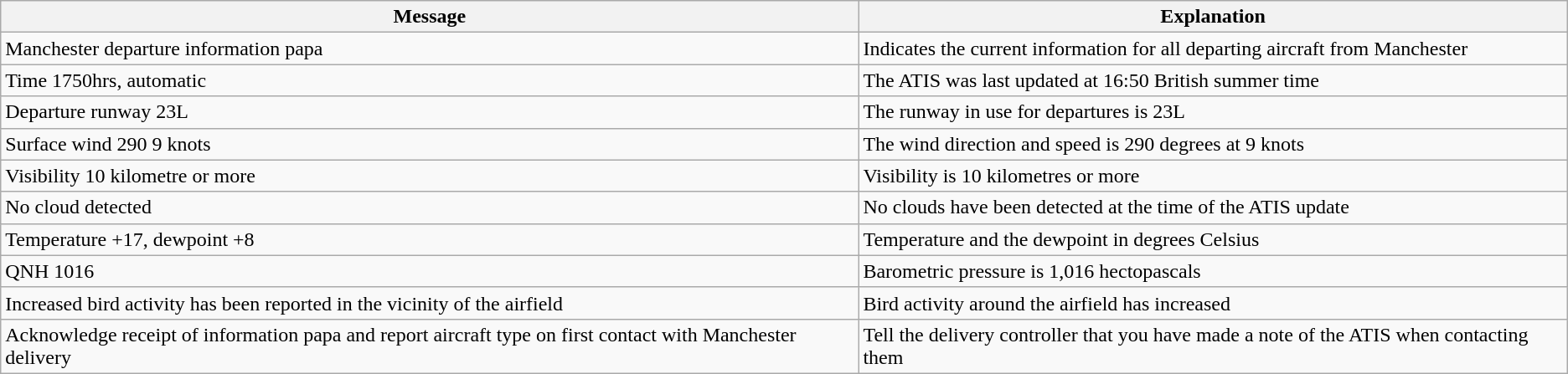<table class="wikitable">
<tr>
<th>Message</th>
<th>Explanation</th>
</tr>
<tr>
<td>Manchester departure information papa</td>
<td>Indicates the current information for all departing aircraft from Manchester</td>
</tr>
<tr>
<td>Time 1750hrs, automatic</td>
<td>The ATIS was last updated at 16:50 British summer time</td>
</tr>
<tr>
<td>Departure runway 23L</td>
<td>The runway in use for departures is 23L</td>
</tr>
<tr>
<td>Surface wind 290 9 knots</td>
<td>The wind direction and speed is 290 degrees at 9 knots</td>
</tr>
<tr>
<td>Visibility 10 kilometre or more</td>
<td>Visibility is 10 kilometres or more</td>
</tr>
<tr>
<td>No cloud detected</td>
<td>No clouds have been detected at the time of the ATIS update</td>
</tr>
<tr>
<td>Temperature +17, dewpoint +8</td>
<td>Temperature and the dewpoint in degrees Celsius</td>
</tr>
<tr>
<td>QNH 1016</td>
<td>Barometric pressure is 1,016 hectopascals</td>
</tr>
<tr>
<td>Increased bird activity has been reported in the vicinity of the airfield</td>
<td>Bird activity around the airfield has increased</td>
</tr>
<tr>
<td>Acknowledge receipt of information papa and report aircraft type on first contact with Manchester delivery</td>
<td>Tell the delivery controller that you have made a note of the ATIS when contacting them</td>
</tr>
</table>
